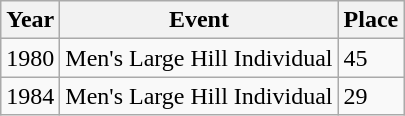<table class="wikitable sortable">
<tr>
<th>Year</th>
<th>Event</th>
<th>Place</th>
</tr>
<tr>
<td>1980</td>
<td>Men's Large Hill Individual</td>
<td>45</td>
</tr>
<tr>
<td>1984</td>
<td>Men's Large Hill Individual</td>
<td>29</td>
</tr>
</table>
